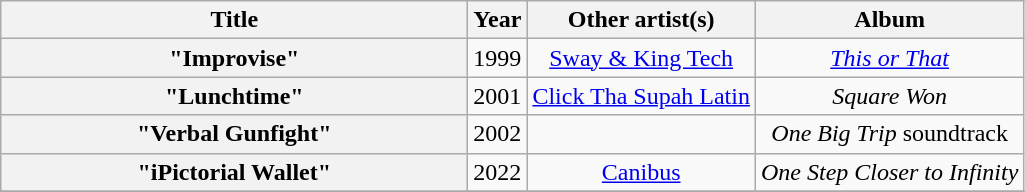<table class="wikitable plainrowheaders" style="text-align:center;" border="1">
<tr>
<th scope="col" style="width:19em;">Title</th>
<th scope="col">Year</th>
<th scope="col">Other artist(s)</th>
<th scope="col">Album</th>
</tr>
<tr>
<th scope="row">"Improvise"</th>
<td>1999</td>
<td><a href='#'>Sway & King Tech</a></td>
<td><em><a href='#'>This or That</a></em></td>
</tr>
<tr>
<th scope="row">"Lunchtime"</th>
<td>2001</td>
<td><a href='#'>Click Tha Supah Latin</a></td>
<td><em>Square Won</em></td>
</tr>
<tr>
<th scope="row">"Verbal Gunfight"</th>
<td>2002</td>
<td></td>
<td><em>One Big Trip</em> soundtrack</td>
</tr>
<tr>
<th scope="row">"iPictorial Wallet"</th>
<td>2022</td>
<td><a href='#'>Canibus</a></td>
<td><em>One Step Closer to Infinity</em></td>
</tr>
<tr>
</tr>
</table>
